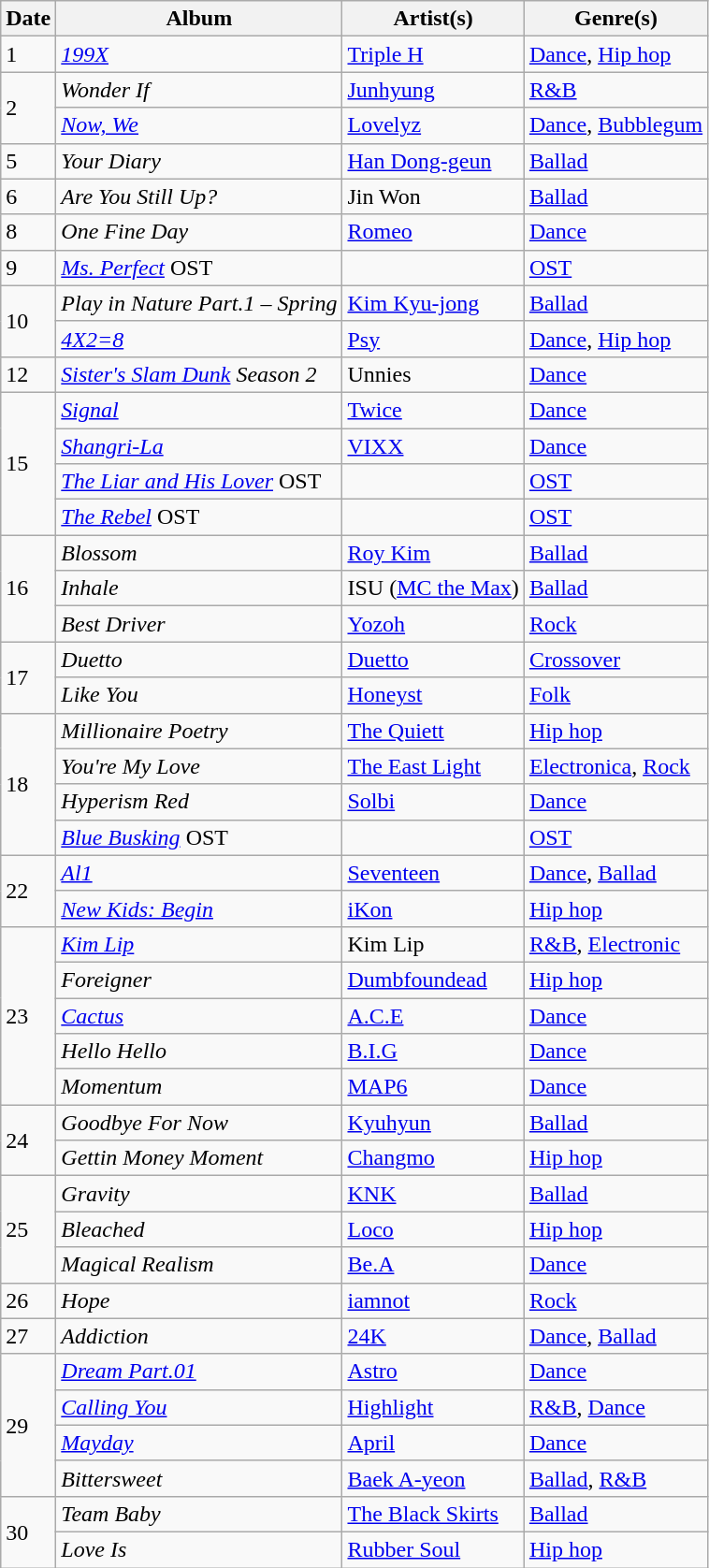<table class="wikitable">
<tr>
<th>Date</th>
<th>Album</th>
<th>Artist(s)</th>
<th>Genre(s)</th>
</tr>
<tr>
<td>1</td>
<td><em><a href='#'>199X</a></em></td>
<td><a href='#'>Triple H</a></td>
<td><a href='#'>Dance</a>, <a href='#'>Hip hop</a></td>
</tr>
<tr>
<td rowspan="2">2</td>
<td><em>Wonder If</em></td>
<td><a href='#'>Junhyung</a></td>
<td><a href='#'>R&B</a></td>
</tr>
<tr>
<td><em><a href='#'>Now, We</a></em></td>
<td><a href='#'>Lovelyz</a></td>
<td><a href='#'>Dance</a>, <a href='#'>Bubblegum</a></td>
</tr>
<tr>
<td>5</td>
<td><em>Your Diary</em></td>
<td><a href='#'>Han Dong-geun</a></td>
<td><a href='#'>Ballad</a></td>
</tr>
<tr>
<td>6</td>
<td><em>Are You Still Up?</em></td>
<td>Jin Won</td>
<td><a href='#'>Ballad</a></td>
</tr>
<tr>
<td>8</td>
<td><em>One Fine Day</em></td>
<td><a href='#'>Romeo</a></td>
<td><a href='#'>Dance</a></td>
</tr>
<tr>
<td>9</td>
<td><em><a href='#'>Ms. Perfect</a></em> OST</td>
<td></td>
<td><a href='#'>OST</a></td>
</tr>
<tr>
<td rowspan="2">10</td>
<td><em>Play in Nature Part.1 – Spring</em></td>
<td><a href='#'>Kim Kyu-jong</a></td>
<td><a href='#'>Ballad</a></td>
</tr>
<tr>
<td><em><a href='#'>4X2=8</a></em></td>
<td><a href='#'>Psy</a></td>
<td><a href='#'>Dance</a>, <a href='#'>Hip hop</a></td>
</tr>
<tr>
<td>12</td>
<td><em><a href='#'>Sister's Slam Dunk</a> Season 2</em></td>
<td>Unnies</td>
<td><a href='#'>Dance</a></td>
</tr>
<tr>
<td rowspan="4">15</td>
<td><em><a href='#'>Signal</a></em></td>
<td><a href='#'>Twice</a></td>
<td><a href='#'>Dance</a></td>
</tr>
<tr>
<td><em><a href='#'>Shangri-La</a></em></td>
<td><a href='#'>VIXX</a></td>
<td><a href='#'>Dance</a></td>
</tr>
<tr>
<td><em><a href='#'>The Liar and His Lover</a></em> OST</td>
<td></td>
<td><a href='#'>OST</a></td>
</tr>
<tr>
<td><em><a href='#'>The Rebel</a></em> OST</td>
<td></td>
<td><a href='#'>OST</a></td>
</tr>
<tr>
<td rowspan="3">16</td>
<td><em>Blossom</em></td>
<td><a href='#'>Roy Kim</a></td>
<td><a href='#'>Ballad</a></td>
</tr>
<tr>
<td><em>Inhale</em></td>
<td>ISU (<a href='#'>MC the Max</a>)</td>
<td><a href='#'>Ballad</a></td>
</tr>
<tr>
<td><em>Best Driver</em></td>
<td><a href='#'>Yozoh</a></td>
<td><a href='#'>Rock</a></td>
</tr>
<tr>
<td rowspan="2">17</td>
<td><em>Duetto</em></td>
<td><a href='#'>Duetto</a></td>
<td><a href='#'>Crossover</a></td>
</tr>
<tr>
<td><em>Like You</em></td>
<td><a href='#'>Honeyst</a></td>
<td><a href='#'>Folk</a></td>
</tr>
<tr>
<td rowspan="4">18</td>
<td><em>Millionaire Poetry</em></td>
<td><a href='#'>The Quiett</a></td>
<td><a href='#'>Hip hop</a></td>
</tr>
<tr>
<td><em>You're My Love</em></td>
<td><a href='#'>The East Light</a></td>
<td><a href='#'>Electronica</a>, <a href='#'>Rock</a></td>
</tr>
<tr>
<td><em>Hyperism Red</em></td>
<td><a href='#'>Solbi</a></td>
<td><a href='#'>Dance</a></td>
</tr>
<tr>
<td><em><a href='#'>Blue Busking</a></em> OST</td>
<td></td>
<td><a href='#'>OST</a></td>
</tr>
<tr>
<td rowspan="2">22</td>
<td><em><a href='#'>Al1</a></em></td>
<td><a href='#'>Seventeen</a></td>
<td><a href='#'>Dance</a>, <a href='#'>Ballad</a></td>
</tr>
<tr>
<td><em><a href='#'>New Kids: Begin</a></em></td>
<td><a href='#'>iKon</a></td>
<td><a href='#'>Hip hop</a></td>
</tr>
<tr>
<td rowspan="5">23</td>
<td><em><a href='#'>Kim Lip</a></em></td>
<td>Kim Lip</td>
<td><a href='#'>R&B</a>, <a href='#'>Electronic</a></td>
</tr>
<tr>
<td><em>Foreigner</em></td>
<td><a href='#'>Dumbfoundead</a></td>
<td><a href='#'>Hip hop</a></td>
</tr>
<tr>
<td><em><a href='#'>Cactus</a></em></td>
<td><a href='#'>A.C.E</a></td>
<td><a href='#'>Dance</a></td>
</tr>
<tr>
<td><em>Hello Hello</em></td>
<td><a href='#'>B.I.G</a></td>
<td><a href='#'>Dance</a></td>
</tr>
<tr>
<td><em>Momentum</em></td>
<td><a href='#'>MAP6</a></td>
<td><a href='#'>Dance</a></td>
</tr>
<tr>
<td rowspan="2">24</td>
<td><em>Goodbye For Now</em></td>
<td><a href='#'>Kyuhyun</a></td>
<td><a href='#'>Ballad</a></td>
</tr>
<tr>
<td><em>Gettin Money Moment</em></td>
<td><a href='#'>Changmo</a></td>
<td><a href='#'>Hip hop</a></td>
</tr>
<tr>
<td rowspan="3">25</td>
<td><em>Gravity</em></td>
<td><a href='#'>KNK</a></td>
<td><a href='#'>Ballad</a></td>
</tr>
<tr>
<td><em>Bleached</em></td>
<td><a href='#'>Loco</a></td>
<td><a href='#'>Hip hop</a></td>
</tr>
<tr>
<td><em>Magical Realism</em></td>
<td><a href='#'>Be.A</a></td>
<td><a href='#'>Dance</a></td>
</tr>
<tr>
<td>26</td>
<td><em>Hope</em></td>
<td><a href='#'>iamnot</a></td>
<td><a href='#'>Rock</a></td>
</tr>
<tr>
<td>27</td>
<td><em>Addiction</em></td>
<td><a href='#'>24K</a></td>
<td><a href='#'>Dance</a>, <a href='#'>Ballad</a></td>
</tr>
<tr>
<td rowspan="4">29</td>
<td><em><a href='#'>Dream Part.01</a></em></td>
<td><a href='#'>Astro</a></td>
<td><a href='#'>Dance</a></td>
</tr>
<tr>
<td><em><a href='#'>Calling You</a></em></td>
<td><a href='#'>Highlight</a></td>
<td><a href='#'>R&B</a>, <a href='#'>Dance</a></td>
</tr>
<tr>
<td><em><a href='#'>Mayday</a></em></td>
<td><a href='#'>April</a></td>
<td><a href='#'>Dance</a></td>
</tr>
<tr>
<td><em>Bittersweet</em></td>
<td><a href='#'>Baek A-yeon</a></td>
<td><a href='#'>Ballad</a>, <a href='#'>R&B</a></td>
</tr>
<tr>
<td rowspan="2">30</td>
<td><em>Team Baby</em></td>
<td><a href='#'>The Black Skirts</a></td>
<td><a href='#'>Ballad</a></td>
</tr>
<tr>
<td><em>Love Is</em></td>
<td><a href='#'>Rubber Soul</a></td>
<td><a href='#'>Hip hop</a></td>
</tr>
</table>
